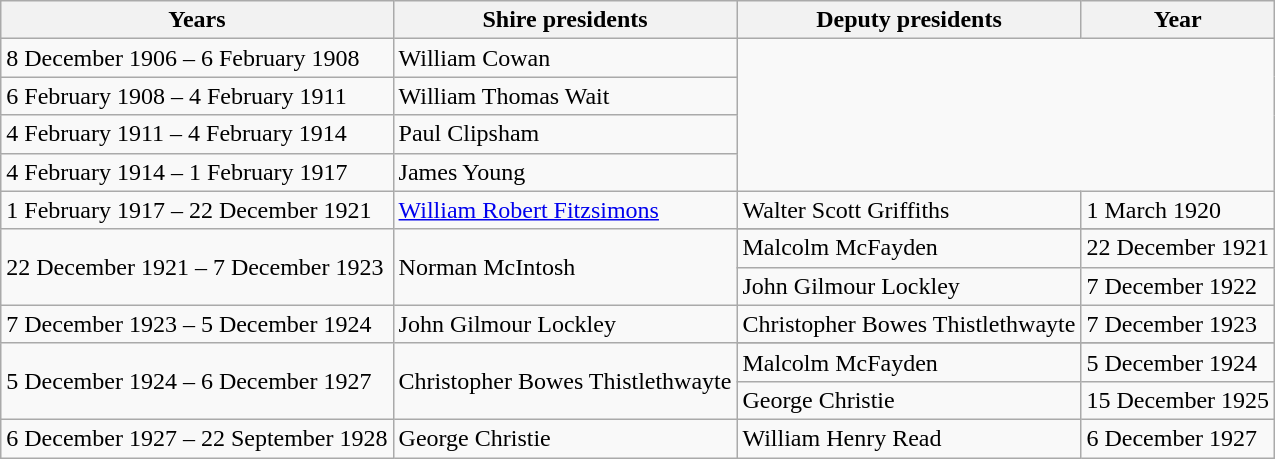<table class="wikitable">
<tr>
<th>Years</th>
<th>Shire presidents</th>
<th>Deputy presidents</th>
<th>Year</th>
</tr>
<tr>
<td>8 December 1906 – 6 February 1908</td>
<td>William Cowan</td>
</tr>
<tr>
<td>6 February 1908 – 4 February 1911</td>
<td>William Thomas Wait</td>
</tr>
<tr>
<td>4 February 1911 – 4 February 1914</td>
<td>Paul Clipsham</td>
</tr>
<tr>
<td>4 February 1914 – 1 February 1917</td>
<td>James Young</td>
</tr>
<tr>
<td>1 February 1917 – 22 December 1921</td>
<td><a href='#'>William Robert Fitzsimons</a></td>
<td>Walter Scott Griffiths</td>
<td>1 March 1920</td>
</tr>
<tr>
<td rowspan=3>22 December 1921 – 7 December 1923</td>
<td rowspan=3>Norman McIntosh</td>
</tr>
<tr>
<td>Malcolm McFayden</td>
<td>22 December 1921</td>
</tr>
<tr>
<td>John Gilmour Lockley</td>
<td>7 December 1922</td>
</tr>
<tr>
<td>7 December 1923 – 5 December 1924</td>
<td>John Gilmour Lockley</td>
<td>Christopher Bowes Thistlethwayte</td>
<td>7 December 1923</td>
</tr>
<tr>
<td rowspan=3>5 December 1924 – 6 December 1927</td>
<td rowspan=3>Christopher Bowes Thistlethwayte</td>
</tr>
<tr>
<td>Malcolm McFayden</td>
<td>5 December 1924</td>
</tr>
<tr>
<td>George Christie</td>
<td>15 December 1925</td>
</tr>
<tr>
<td>6 December 1927 – 22 September 1928</td>
<td>George Christie</td>
<td>William Henry Read</td>
<td>6 December 1927</td>
</tr>
</table>
